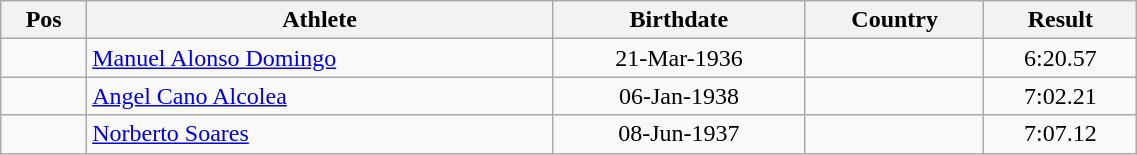<table class="wikitable"  style="text-align:center; width:60%;">
<tr>
<th>Pos</th>
<th>Athlete</th>
<th>Birthdate</th>
<th>Country</th>
<th>Result</th>
</tr>
<tr>
<td align=center></td>
<td align=left><a href='#'>Manuel Alonso Domingo</a></td>
<td>21-Mar-1936</td>
<td align=left></td>
<td>6:20.57</td>
</tr>
<tr>
<td align=center></td>
<td align=left><a href='#'>Angel Cano Alcolea</a></td>
<td>06-Jan-1938</td>
<td align=left></td>
<td>7:02.21</td>
</tr>
<tr>
<td align=center></td>
<td align=left><a href='#'>Norberto Soares</a></td>
<td>08-Jun-1937</td>
<td align=left></td>
<td>7:07.12</td>
</tr>
</table>
